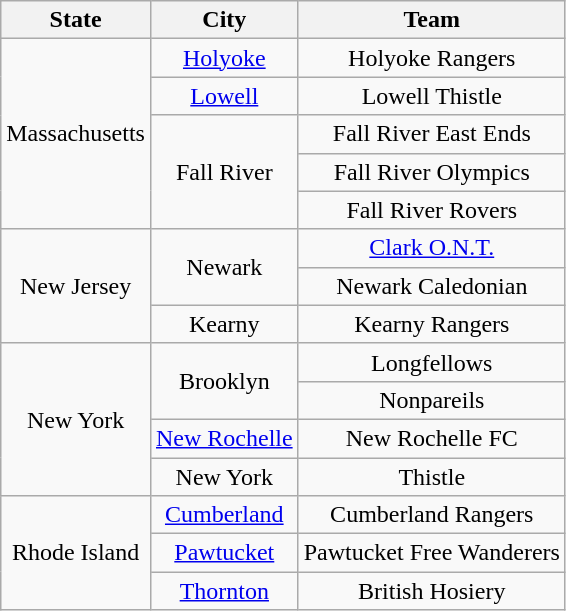<table class= "wikitable sortable" style="text-align:center">
<tr>
<th>State</th>
<th>City</th>
<th>Team</th>
</tr>
<tr>
<td rowspan=5>Massachusetts</td>
<td><a href='#'>Holyoke</a></td>
<td>Holyoke Rangers</td>
</tr>
<tr>
<td><a href='#'>Lowell</a></td>
<td>Lowell Thistle</td>
</tr>
<tr>
<td rowspan=3>Fall River</td>
<td>Fall River East Ends</td>
</tr>
<tr>
<td>Fall River Olympics</td>
</tr>
<tr>
<td>Fall River Rovers</td>
</tr>
<tr>
<td rowspan=3>New Jersey</td>
<td rowspan=2>Newark</td>
<td><a href='#'>Clark O.N.T.</a></td>
</tr>
<tr>
<td>Newark Caledonian</td>
</tr>
<tr>
<td>Kearny</td>
<td>Kearny Rangers</td>
</tr>
<tr>
<td rowspan=4>New York</td>
<td rowspan=2>Brooklyn</td>
<td>Longfellows</td>
</tr>
<tr>
<td>Nonpareils</td>
</tr>
<tr>
<td><a href='#'>New Rochelle</a></td>
<td>New Rochelle FC</td>
</tr>
<tr>
<td>New York</td>
<td>Thistle</td>
</tr>
<tr>
<td rowspan=3>Rhode Island</td>
<td><a href='#'>Cumberland</a></td>
<td>Cumberland Rangers</td>
</tr>
<tr>
<td><a href='#'>Pawtucket</a></td>
<td>Pawtucket Free Wanderers</td>
</tr>
<tr>
<td><a href='#'>Thornton</a></td>
<td>British Hosiery</td>
</tr>
</table>
